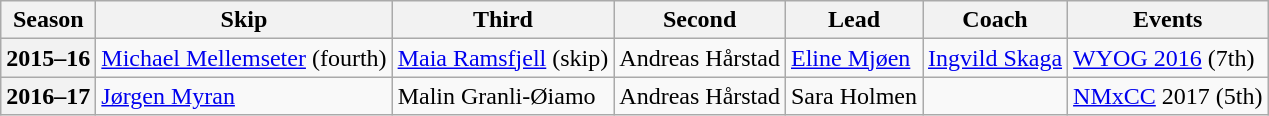<table class="wikitable">
<tr>
<th scope="col">Season</th>
<th scope="col">Skip</th>
<th scope="col">Third</th>
<th scope="col">Second</th>
<th scope="col">Lead</th>
<th scope="col">Coach</th>
<th scope="col">Events</th>
</tr>
<tr>
<th scope="row">2015–16</th>
<td><a href='#'>Michael Mellemseter</a> (fourth)</td>
<td><a href='#'>Maia Ramsfjell</a> (skip)</td>
<td>Andreas Hårstad</td>
<td><a href='#'>Eline Mjøen</a></td>
<td><a href='#'>Ingvild Skaga</a></td>
<td><a href='#'>WYOG 2016</a> (7th)</td>
</tr>
<tr>
<th scope="row">2016–17</th>
<td><a href='#'>Jørgen Myran</a></td>
<td>Malin Granli-Øiamo</td>
<td>Andreas Hårstad</td>
<td>Sara Holmen</td>
<td></td>
<td><a href='#'>NMxCC</a> 2017 (5th)</td>
</tr>
</table>
